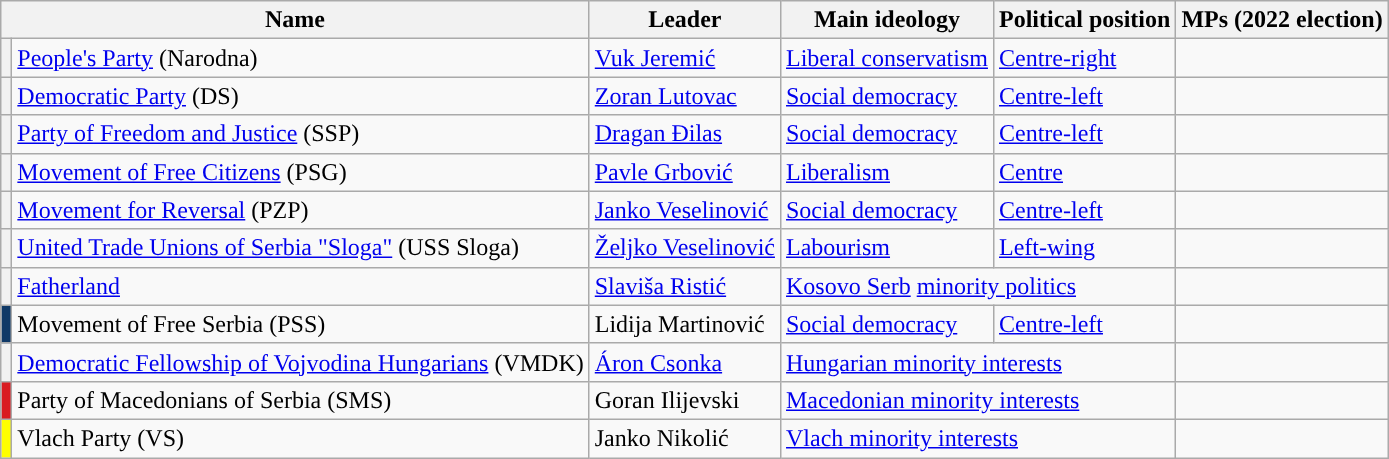<table class="wikitable" style="text-align">
<tr>
<th colspan="2">Name</th>
<th>Leader</th>
<th>Main ideology</th>
<th>Political position</th>
<th>MPs (2022 election)</th>
</tr>
<tr>
<th style="background-color:"></th>
<td><a href='#'>People's Party</a> (Narodna)</td>
<td><a href='#'>Vuk Jeremić</a></td>
<td><a href='#'>Liberal conservatism</a></td>
<td><a href='#'>Centre-right</a></td>
<td></td>
</tr>
<tr>
<th style="background-color:"></th>
<td><a href='#'>Democratic Party</a> (DS)</td>
<td><a href='#'>Zoran Lutovac</a></td>
<td><a href='#'>Social democracy</a></td>
<td><a href='#'>Centre-left</a></td>
<td></td>
</tr>
<tr>
<th style="background-color:"></th>
<td><a href='#'>Party of Freedom and Justice</a> (SSP)</td>
<td><a href='#'>Dragan Đilas</a></td>
<td><a href='#'>Social democracy</a></td>
<td><a href='#'>Centre-left</a></td>
<td></td>
</tr>
<tr>
<th style="background-color:"></th>
<td><a href='#'>Movement of Free Citizens</a> (PSG)</td>
<td><a href='#'>Pavle Grbović</a></td>
<td><a href='#'>Liberalism</a></td>
<td><a href='#'>Centre</a></td>
<td></td>
</tr>
<tr>
<th style="background-color:"></th>
<td><a href='#'>Movement for Reversal</a> (PZP)</td>
<td><a href='#'>Janko Veselinović</a></td>
<td><a href='#'>Social democracy</a></td>
<td><a href='#'>Centre-left</a></td>
<td></td>
</tr>
<tr>
<th style="background-color:"></th>
<td><a href='#'>United Trade Unions of Serbia "Sloga"</a> (USS Sloga)</td>
<td><a href='#'>Željko Veselinović</a></td>
<td><a href='#'>Labourism</a></td>
<td><a href='#'>Left-wing</a></td>
<td></td>
</tr>
<tr>
<th style="background-color:"></th>
<td><a href='#'>Fatherland</a></td>
<td><a href='#'>Slaviša Ristić</a></td>
<td colspan="2"><a href='#'>Kosovo Serb</a> <a href='#'>minority politics</a></td>
<td></td>
</tr>
<tr>
<th style="background-color:#0F3967"></th>
<td>Movement of Free Serbia (PSS)</td>
<td>Lidija Martinović</td>
<td><a href='#'>Social democracy</a></td>
<td><a href='#'>Centre-left</a></td>
<td></td>
</tr>
<tr>
<th style="background-color:"></th>
<td><a href='#'>Democratic Fellowship of Vojvodina Hungarians</a> (VMDK)</td>
<td><a href='#'>Áron Csonka</a></td>
<td colspan="2"><a href='#'>Hungarian minority interests</a></td>
<td></td>
</tr>
<tr>
<th style="background-color:#D91B21"></th>
<td>Party of Macedonians of Serbia (SMS)</td>
<td>Goran Ilijevski</td>
<td colspan="2"><a href='#'>Macedonian minority interests</a></td>
<td></td>
</tr>
<tr>
<th style="background-color:yellow"></th>
<td>Vlach Party (VS)</td>
<td>Janko Nikolić</td>
<td colspan="2"><a href='#'>Vlach minority interests</a></td>
<td></td>
</tr>
</table>
